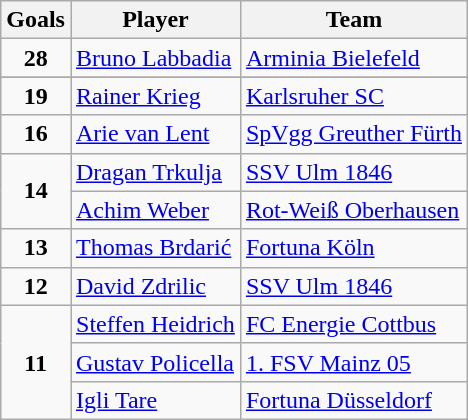<table class="wikitable">
<tr>
<th>Goals</th>
<th>Player</th>
<th>Team</th>
</tr>
<tr>
<td rowspan="1" align=center><strong>28</strong></td>
<td> <a href='#'>Bruno Labbadia</a></td>
<td><a href='#'>Arminia Bielefeld</a></td>
</tr>
<tr>
</tr>
<tr>
<td rowspan="1" align=center><strong>19</strong></td>
<td> <a href='#'>Rainer Krieg</a></td>
<td><a href='#'>Karlsruher SC</a></td>
</tr>
<tr>
<td rowspan="1" align=center><strong>16</strong></td>
<td> <a href='#'>Arie van Lent</a></td>
<td><a href='#'>SpVgg Greuther Fürth</a></td>
</tr>
<tr>
<td rowspan="2" align=center><strong>14</strong></td>
<td> <a href='#'>Dragan Trkulja</a></td>
<td><a href='#'>SSV Ulm 1846</a></td>
</tr>
<tr>
<td> <a href='#'>Achim Weber</a></td>
<td><a href='#'>Rot-Weiß Oberhausen</a></td>
</tr>
<tr>
<td rowspan="1" align=center><strong>13</strong></td>
<td> <a href='#'>Thomas Brdarić</a></td>
<td><a href='#'>Fortuna Köln</a></td>
</tr>
<tr>
<td rowspan="1" align=center><strong>12</strong></td>
<td> <a href='#'>David Zdrilic</a></td>
<td><a href='#'>SSV Ulm 1846</a></td>
</tr>
<tr>
<td rowspan="3" align=center><strong>11</strong></td>
<td> <a href='#'>Steffen Heidrich</a></td>
<td><a href='#'>FC Energie Cottbus</a></td>
</tr>
<tr>
<td> <a href='#'>Gustav Policella</a></td>
<td><a href='#'>1. FSV Mainz 05</a></td>
</tr>
<tr>
<td> <a href='#'>Igli Tare</a></td>
<td><a href='#'>Fortuna Düsseldorf</a></td>
</tr>
</table>
